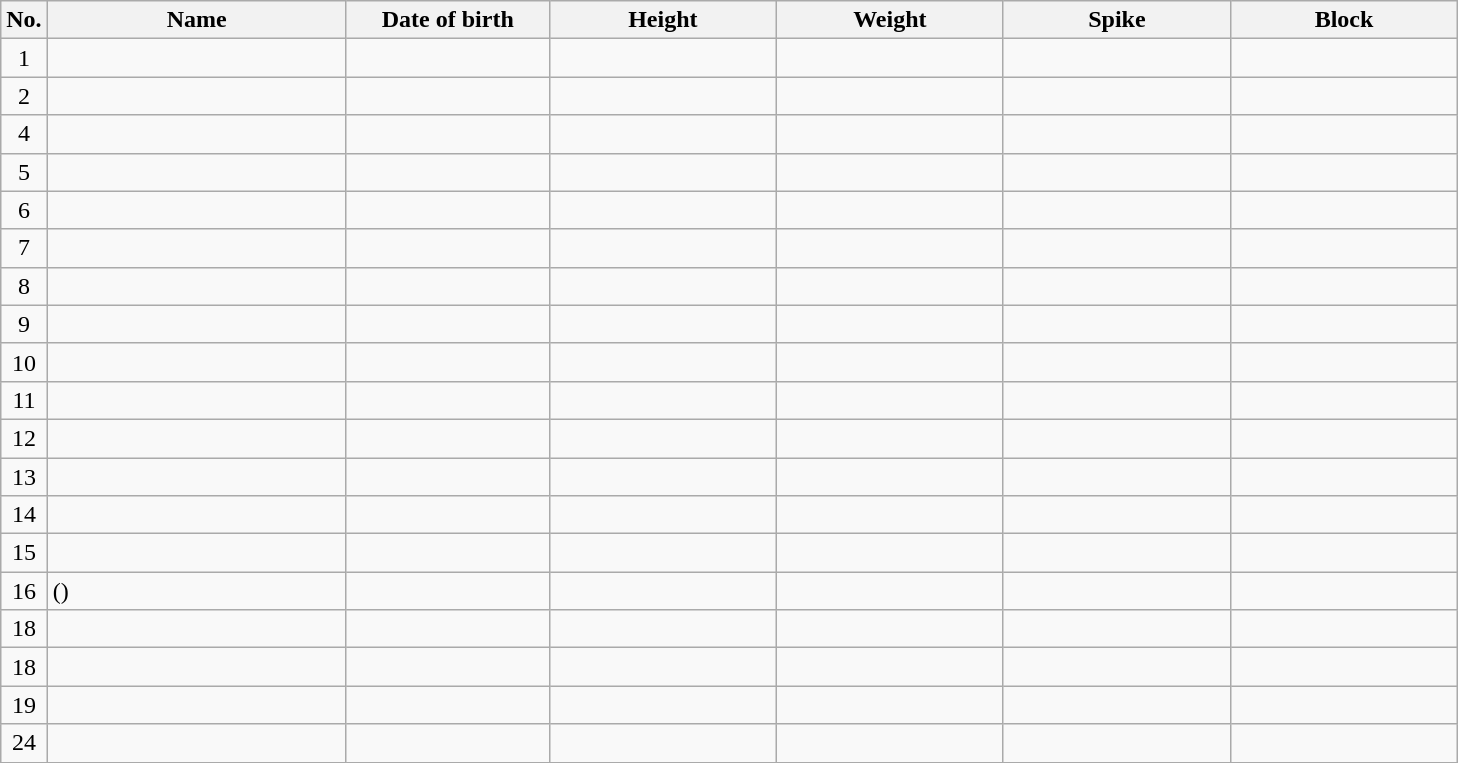<table class="wikitable sortable" style="font-size:100%; text-align:center;">
<tr>
<th>No.</th>
<th style="width:12em">Name</th>
<th style="width:8em">Date of birth</th>
<th style="width:9em">Height</th>
<th style="width:9em">Weight</th>
<th style="width:9em">Spike</th>
<th style="width:9em">Block</th>
</tr>
<tr>
<td>1</td>
<td align=left> </td>
<td align=right></td>
<td></td>
<td></td>
<td></td>
<td></td>
</tr>
<tr>
<td>2</td>
<td align=left> </td>
<td align=right></td>
<td></td>
<td></td>
<td></td>
<td></td>
</tr>
<tr>
<td>4</td>
<td align=left> </td>
<td align=right></td>
<td></td>
<td></td>
<td></td>
<td></td>
</tr>
<tr>
<td>5</td>
<td align=left> </td>
<td align=right></td>
<td></td>
<td></td>
<td></td>
<td></td>
</tr>
<tr>
<td>6</td>
<td align=left> </td>
<td align=right></td>
<td></td>
<td></td>
<td></td>
<td></td>
</tr>
<tr>
<td>7</td>
<td align=left> </td>
<td align=right></td>
<td></td>
<td></td>
<td></td>
<td></td>
</tr>
<tr>
<td>8</td>
<td align=left> </td>
<td align=right></td>
<td></td>
<td></td>
<td></td>
<td></td>
</tr>
<tr>
<td>9</td>
<td align=left> </td>
<td align=right></td>
<td></td>
<td></td>
<td></td>
<td></td>
</tr>
<tr>
<td>10</td>
<td align=left> </td>
<td align=right></td>
<td></td>
<td></td>
<td></td>
<td></td>
</tr>
<tr>
<td>11</td>
<td align=left> </td>
<td align=right></td>
<td></td>
<td></td>
<td></td>
<td></td>
</tr>
<tr>
<td>12</td>
<td align=left> </td>
<td align=right></td>
<td></td>
<td></td>
<td></td>
<td></td>
</tr>
<tr>
<td>13</td>
<td align=left> </td>
<td align=right></td>
<td></td>
<td></td>
<td></td>
<td></td>
</tr>
<tr>
<td>14</td>
<td align=left> </td>
<td align=right></td>
<td></td>
<td></td>
<td></td>
<td></td>
</tr>
<tr>
<td>15</td>
<td align=left> </td>
<td align=right></td>
<td></td>
<td></td>
<td></td>
<td></td>
</tr>
<tr>
<td>16</td>
<td align=left>  ()</td>
<td align=right></td>
<td></td>
<td></td>
<td></td>
<td></td>
</tr>
<tr>
<td>18</td>
<td align=left> </td>
<td align=right></td>
<td></td>
<td></td>
<td></td>
<td></td>
</tr>
<tr>
<td>18</td>
<td align=left> </td>
<td align=right></td>
<td></td>
<td></td>
<td></td>
<td></td>
</tr>
<tr>
<td>19</td>
<td align=left> </td>
<td align=right></td>
<td></td>
<td></td>
<td></td>
<td></td>
</tr>
<tr>
<td>24</td>
<td align=left> </td>
<td align=right></td>
<td></td>
<td></td>
<td></td>
<td></td>
</tr>
<tr>
</tr>
</table>
